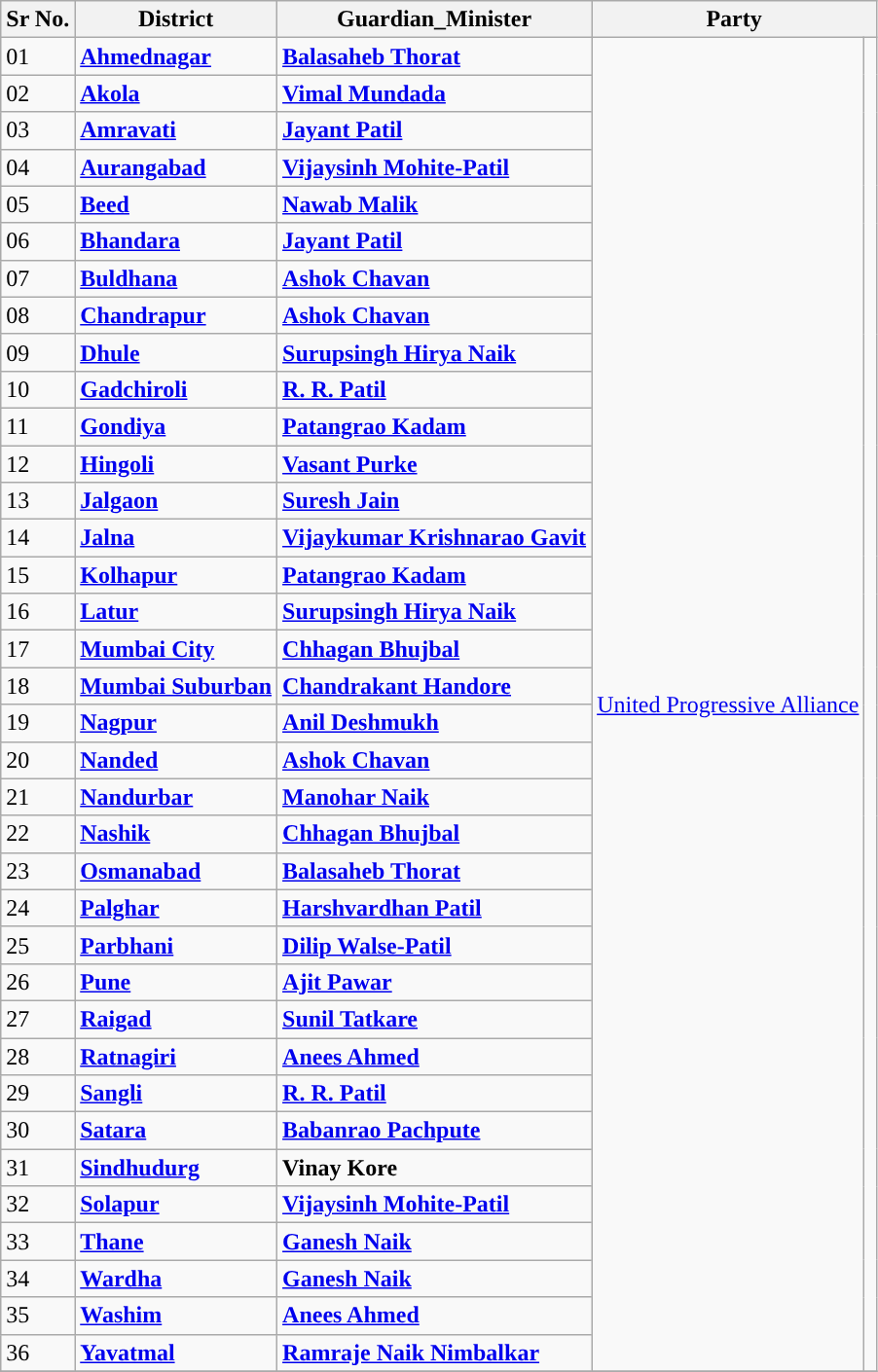<table class="wikitable">
<tr>
<th>Sr No.</th>
<th>District</th>
<th>Guardian_Minister</th>
<th colspan="2" scope="col">Party</th>
</tr>
<tr>
<td>01</td>
<td><strong><a href='#'>Ahmednagar</a></strong></td>
<td><strong><a href='#'>Balasaheb Thorat</a></strong></td>
<td rowspan=36><a href='#'>United Progressive Alliance</a></td>
<td rowspan=36 style="width:1px; background-color: "></td>
</tr>
<tr>
<td>02</td>
<td><strong><a href='#'>Akola</a></strong></td>
<td><strong><a href='#'>Vimal Mundada</a></strong></td>
</tr>
<tr>
<td>03</td>
<td><strong><a href='#'>Amravati</a></strong></td>
<td><strong><a href='#'>Jayant Patil</a></strong></td>
</tr>
<tr>
<td>04</td>
<td><strong><a href='#'>Aurangabad</a></strong></td>
<td><strong><a href='#'>Vijaysinh Mohite-Patil</a></strong></td>
</tr>
<tr>
<td>05</td>
<td><strong><a href='#'>Beed</a></strong></td>
<td><strong><a href='#'>Nawab Malik</a></strong></td>
</tr>
<tr>
<td>06</td>
<td><strong><a href='#'>Bhandara</a></strong></td>
<td><strong><a href='#'>Jayant Patil</a></strong></td>
</tr>
<tr>
<td>07</td>
<td><strong><a href='#'>Buldhana</a></strong></td>
<td><strong><a href='#'>Ashok Chavan</a></strong></td>
</tr>
<tr>
<td>08</td>
<td><strong><a href='#'>Chandrapur</a></strong></td>
<td><strong><a href='#'>Ashok Chavan</a></strong></td>
</tr>
<tr>
<td>09</td>
<td><strong><a href='#'>Dhule</a></strong></td>
<td><strong><a href='#'>Surupsingh Hirya Naik</a></strong></td>
</tr>
<tr>
<td>10</td>
<td><strong><a href='#'>Gadchiroli</a></strong></td>
<td><strong><a href='#'>R. R. Patil</a></strong> <br></td>
</tr>
<tr>
<td>11</td>
<td><strong><a href='#'>Gondiya</a></strong></td>
<td><strong><a href='#'>Patangrao Kadam</a></strong></td>
</tr>
<tr>
<td>12</td>
<td><strong><a href='#'>Hingoli</a></strong></td>
<td><strong><a href='#'>Vasant Purke</a></strong></td>
</tr>
<tr>
<td>13</td>
<td><strong><a href='#'>Jalgaon</a></strong></td>
<td><strong><a href='#'>Suresh Jain</a></strong></td>
</tr>
<tr>
<td>14</td>
<td><strong><a href='#'>Jalna</a></strong></td>
<td><strong><a href='#'>Vijaykumar Krishnarao Gavit</a></strong></td>
</tr>
<tr>
<td>15</td>
<td><strong><a href='#'>Kolhapur</a></strong></td>
<td><strong><a href='#'>Patangrao Kadam</a></strong></td>
</tr>
<tr>
<td>16</td>
<td><strong><a href='#'>Latur</a></strong></td>
<td><strong><a href='#'>Surupsingh Hirya Naik</a></strong></td>
</tr>
<tr>
<td>17</td>
<td><strong><a href='#'>Mumbai City</a></strong></td>
<td><strong><a href='#'>Chhagan Bhujbal</a></strong></td>
</tr>
<tr>
<td>18</td>
<td><strong><a href='#'>Mumbai Suburban</a></strong></td>
<td><strong><a href='#'>Chandrakant Handore</a></strong></td>
</tr>
<tr>
<td>19</td>
<td><strong><a href='#'>Nagpur</a></strong></td>
<td><strong><a href='#'>Anil Deshmukh</a></strong></td>
</tr>
<tr>
<td>20</td>
<td><strong><a href='#'>Nanded</a></strong></td>
<td><strong><a href='#'>Ashok Chavan</a></strong></td>
</tr>
<tr>
<td>21</td>
<td><strong><a href='#'>Nandurbar</a></strong></td>
<td><strong><a href='#'>Manohar Naik</a></strong></td>
</tr>
<tr>
<td>22</td>
<td><strong><a href='#'>Nashik</a></strong></td>
<td><strong><a href='#'>Chhagan Bhujbal</a></strong></td>
</tr>
<tr>
<td>23</td>
<td><strong><a href='#'>Osmanabad</a></strong></td>
<td><strong><a href='#'>Balasaheb Thorat</a></strong></td>
</tr>
<tr>
<td>24</td>
<td><strong><a href='#'>Palghar</a></strong></td>
<td><strong><a href='#'>Harshvardhan Patil</a></strong></td>
</tr>
<tr>
<td>25</td>
<td><strong><a href='#'>Parbhani</a></strong></td>
<td><strong><a href='#'>Dilip Walse-Patil</a></strong></td>
</tr>
<tr>
<td>26</td>
<td><strong><a href='#'>Pune</a></strong></td>
<td><strong><a href='#'>Ajit Pawar</a></strong></td>
</tr>
<tr>
<td>27</td>
<td><strong><a href='#'>Raigad</a></strong></td>
<td><strong><a href='#'>Sunil Tatkare</a></strong></td>
</tr>
<tr>
<td>28</td>
<td><strong><a href='#'>Ratnagiri</a></strong></td>
<td><strong><a href='#'>Anees Ahmed</a></strong></td>
</tr>
<tr>
<td>29</td>
<td><strong><a href='#'>Sangli</a></strong></td>
<td><strong><a href='#'>R. R. Patil</a></strong> <br></td>
</tr>
<tr>
<td>30</td>
<td><strong><a href='#'>Satara</a></strong></td>
<td><strong><a href='#'>Babanrao Pachpute</a></strong></td>
</tr>
<tr>
<td>31</td>
<td><strong><a href='#'>Sindhudurg</a></strong></td>
<td><strong>Vinay Kore</strong></td>
</tr>
<tr>
<td>32</td>
<td><strong><a href='#'>Solapur</a></strong></td>
<td><strong><a href='#'>Vijaysinh Mohite-Patil</a></strong></td>
</tr>
<tr>
<td>33</td>
<td><strong><a href='#'>Thane</a></strong></td>
<td><strong><a href='#'>Ganesh Naik</a></strong></td>
</tr>
<tr>
<td>34</td>
<td><strong><a href='#'>Wardha</a></strong></td>
<td><strong><a href='#'>Ganesh Naik</a></strong></td>
</tr>
<tr>
<td>35</td>
<td><strong><a href='#'>Washim</a></strong></td>
<td><strong><a href='#'>Anees Ahmed</a></strong></td>
</tr>
<tr>
<td>36</td>
<td><strong><a href='#'>Yavatmal</a></strong></td>
<td><strong><a href='#'>Ramraje Naik Nimbalkar</a></strong></td>
</tr>
<tr>
</tr>
</table>
